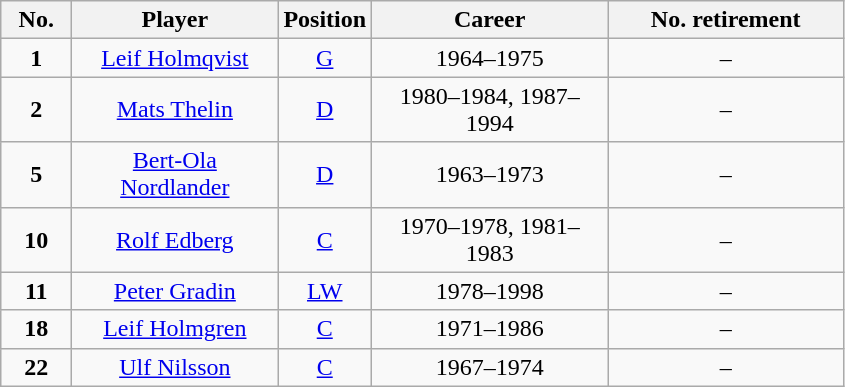<table class="wikitable sortable" style="text-align:center">
<tr>
<th width=40px>No.</th>
<th width=130px>Player</th>
<th width=40px>Position</th>
<th width=150px>Career</th>
<th width=150px>No. retirement</th>
</tr>
<tr>
<td><strong>1</strong></td>
<td><a href='#'>Leif Holmqvist</a></td>
<td><a href='#'>G</a></td>
<td>1964–1975</td>
<td>–</td>
</tr>
<tr>
<td><strong>2</strong></td>
<td><a href='#'>Mats Thelin</a></td>
<td><a href='#'>D</a></td>
<td>1980–1984, 1987–1994</td>
<td>–</td>
</tr>
<tr>
<td><strong>5</strong></td>
<td><a href='#'>Bert-Ola Nordlander</a></td>
<td><a href='#'>D</a></td>
<td>1963–1973</td>
<td>–</td>
</tr>
<tr>
<td><strong>10</strong></td>
<td><a href='#'>Rolf Edberg</a></td>
<td><a href='#'>C</a></td>
<td>1970–1978, 1981–1983</td>
<td>–</td>
</tr>
<tr>
<td><strong>11</strong></td>
<td><a href='#'>Peter Gradin</a></td>
<td><a href='#'>LW</a></td>
<td>1978–1998</td>
<td>–</td>
</tr>
<tr>
<td><strong>18</strong></td>
<td><a href='#'>Leif Holmgren</a></td>
<td><a href='#'>C</a></td>
<td>1971–1986</td>
<td>–</td>
</tr>
<tr>
<td><strong>22</strong></td>
<td><a href='#'>Ulf Nilsson</a></td>
<td><a href='#'>C</a></td>
<td>1967–1974</td>
<td>–</td>
</tr>
</table>
